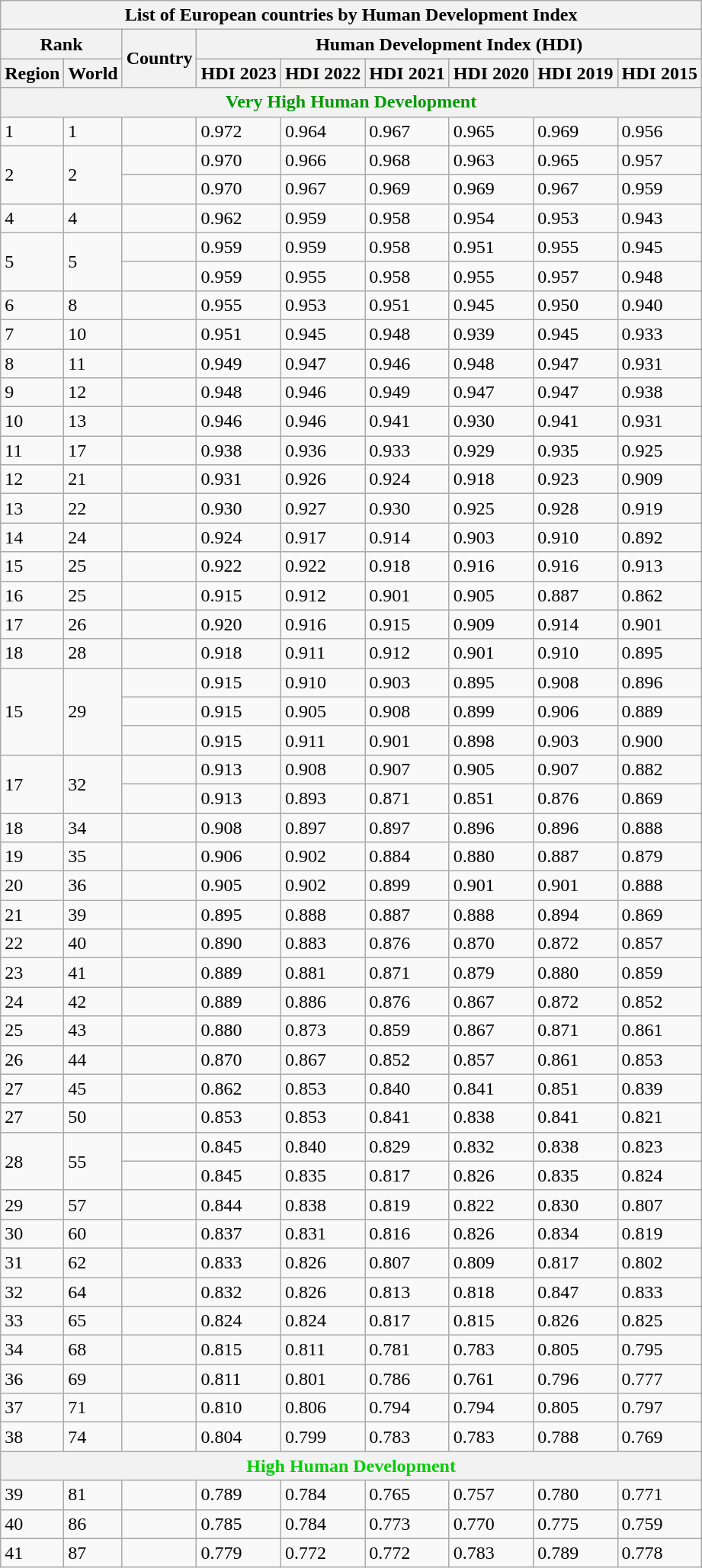<table class="wikitable sortable">
<tr>
<th colspan="9">List of European countries by Human Development Index</th>
</tr>
<tr>
<th colspan="2">Rank</th>
<th rowspan="2">Country</th>
<th colspan="6">Human Development  Index (HDI)</th>
</tr>
<tr>
<th>Region</th>
<th>World</th>
<th>HDI 2023</th>
<th>HDI 2022</th>
<th>HDI 2021</th>
<th>HDI 2020</th>
<th>HDI 2019</th>
<th>HDI 2015</th>
</tr>
<tr>
<th colspan="9" style="color:#090;">Very High Human Development</th>
</tr>
<tr>
<td>1</td>
<td>1</td>
<td></td>
<td>0.972</td>
<td>0.964</td>
<td>0.967</td>
<td>0.965</td>
<td>0.969</td>
<td>0.956</td>
</tr>
<tr>
<td rowspan="2">2</td>
<td rowspan="2">2</td>
<td></td>
<td>0.970</td>
<td>0.966</td>
<td>0.968</td>
<td>0.963</td>
<td>0.965</td>
<td>0.957</td>
</tr>
<tr>
<td></td>
<td>0.970</td>
<td>0.967</td>
<td>0.969</td>
<td>0.969</td>
<td>0.967</td>
<td>0.959</td>
</tr>
<tr>
<td>4</td>
<td>4</td>
<td></td>
<td>0.962</td>
<td>0.959</td>
<td>0.958</td>
<td>0.954</td>
<td>0.953</td>
<td>0.943</td>
</tr>
<tr>
<td rowspan="2">5</td>
<td rowspan="2">5</td>
<td></td>
<td>0.959</td>
<td>0.959</td>
<td>0.958</td>
<td>0.951</td>
<td>0.955</td>
<td>0.945</td>
</tr>
<tr>
<td></td>
<td>0.959</td>
<td>0.955</td>
<td>0.958</td>
<td>0.955</td>
<td>0.957</td>
<td>0.948</td>
</tr>
<tr>
<td>6</td>
<td>8</td>
<td></td>
<td>0.955</td>
<td>0.953</td>
<td>0.951</td>
<td>0.945</td>
<td>0.950</td>
<td>0.940</td>
</tr>
<tr>
<td>7</td>
<td>10</td>
<td></td>
<td>0.951</td>
<td>0.945</td>
<td>0.948</td>
<td>0.939</td>
<td>0.945</td>
<td>0.933</td>
</tr>
<tr>
<td>8</td>
<td>11</td>
<td></td>
<td>0.949</td>
<td>0.947</td>
<td>0.946</td>
<td>0.948</td>
<td>0.947</td>
<td>0.931</td>
</tr>
<tr>
<td>9</td>
<td>12</td>
<td></td>
<td>0.948</td>
<td>0.946</td>
<td>0.949</td>
<td>0.947</td>
<td>0.947</td>
<td>0.938</td>
</tr>
<tr>
<td>10</td>
<td>13</td>
<td></td>
<td>0.946</td>
<td>0.946</td>
<td>0.941</td>
<td>0.930</td>
<td>0.941</td>
<td>0.931</td>
</tr>
<tr>
<td>11</td>
<td>17</td>
<td></td>
<td>0.938</td>
<td>0.936</td>
<td>0.933</td>
<td>0.929</td>
<td>0.935</td>
<td>0.925</td>
</tr>
<tr>
<td>12</td>
<td>21</td>
<td></td>
<td>0.931</td>
<td>0.926</td>
<td>0.924</td>
<td>0.918</td>
<td>0.923</td>
<td>0.909</td>
</tr>
<tr>
<td>13</td>
<td>22</td>
<td></td>
<td>0.930</td>
<td>0.927</td>
<td>0.930</td>
<td>0.925</td>
<td>0.928</td>
<td>0.919</td>
</tr>
<tr>
<td>14</td>
<td>24</td>
<td></td>
<td>0.924</td>
<td>0.917</td>
<td>0.914</td>
<td>0.903</td>
<td>0.910</td>
<td>0.892</td>
</tr>
<tr>
<td>15</td>
<td>25</td>
<td></td>
<td>0.922</td>
<td>0.922</td>
<td>0.918</td>
<td>0.916</td>
<td>0.916</td>
<td>0.913</td>
</tr>
<tr>
<td>16</td>
<td>25</td>
<td></td>
<td>0.915</td>
<td>0.912</td>
<td>0.901</td>
<td>0.905</td>
<td>0.887</td>
<td>0.862</td>
</tr>
<tr>
<td>17</td>
<td>26</td>
<td></td>
<td>0.920</td>
<td>0.916</td>
<td>0.915</td>
<td>0.909</td>
<td>0.914</td>
<td>0.901</td>
</tr>
<tr>
<td>18</td>
<td>28</td>
<td></td>
<td>0.918</td>
<td>0.911</td>
<td>0.912</td>
<td>0.901</td>
<td>0.910</td>
<td>0.895</td>
</tr>
<tr>
<td rowspan="3">15</td>
<td rowspan="3">29</td>
<td></td>
<td>0.915</td>
<td>0.910</td>
<td>0.903</td>
<td>0.895</td>
<td>0.908</td>
<td>0.896</td>
</tr>
<tr>
<td></td>
<td>0.915</td>
<td>0.905</td>
<td>0.908</td>
<td>0.899</td>
<td>0.906</td>
<td>0.889</td>
</tr>
<tr>
<td></td>
<td>0.915</td>
<td>0.911</td>
<td>0.901</td>
<td>0.898</td>
<td>0.903</td>
<td>0.900</td>
</tr>
<tr>
<td rowspan="2">17</td>
<td rowspan="2">32</td>
<td><em></em></td>
<td>0.913</td>
<td>0.908</td>
<td>0.907</td>
<td>0.905</td>
<td>0.907</td>
<td>0.882</td>
</tr>
<tr>
<td></td>
<td>0.913</td>
<td>0.893</td>
<td>0.871</td>
<td>0.851</td>
<td>0.876</td>
<td>0.869</td>
</tr>
<tr>
<td>18</td>
<td>34</td>
<td></td>
<td>0.908</td>
<td>0.897</td>
<td>0.897</td>
<td>0.896</td>
<td>0.896</td>
<td>0.888</td>
</tr>
<tr>
<td>19</td>
<td>35</td>
<td></td>
<td>0.906</td>
<td>0.902</td>
<td>0.884</td>
<td>0.880</td>
<td>0.887</td>
<td>0.879</td>
</tr>
<tr>
<td>20</td>
<td>36</td>
<td></td>
<td>0.905</td>
<td>0.902</td>
<td>0.899</td>
<td>0.901</td>
<td>0.901</td>
<td>0.888</td>
</tr>
<tr>
<td>21</td>
<td>39</td>
<td></td>
<td>0.895</td>
<td>0.888</td>
<td>0.887</td>
<td>0.888</td>
<td>0.894</td>
<td>0.869</td>
</tr>
<tr>
<td>22</td>
<td>40</td>
<td></td>
<td>0.890</td>
<td>0.883</td>
<td>0.876</td>
<td>0.870</td>
<td>0.872</td>
<td>0.857</td>
</tr>
<tr>
<td>23</td>
<td>41</td>
<td></td>
<td>0.889</td>
<td>0.881</td>
<td>0.871</td>
<td>0.879</td>
<td>0.880</td>
<td>0.859</td>
</tr>
<tr>
<td>24</td>
<td>42</td>
<td></td>
<td>0.889</td>
<td>0.886</td>
<td>0.876</td>
<td>0.867</td>
<td>0.872</td>
<td>0.852</td>
</tr>
<tr>
<td>25</td>
<td>43</td>
<td></td>
<td>0.880</td>
<td>0.873</td>
<td>0.859</td>
<td>0.867</td>
<td>0.871</td>
<td>0.861</td>
</tr>
<tr>
<td>26</td>
<td>44</td>
<td></td>
<td>0.870</td>
<td>0.867</td>
<td>0.852</td>
<td>0.857</td>
<td>0.861</td>
<td>0.853</td>
</tr>
<tr>
<td>27</td>
<td>45</td>
<td></td>
<td>0.862</td>
<td>0.853</td>
<td>0.840</td>
<td>0.841</td>
<td>0.851</td>
<td>0.839</td>
</tr>
<tr>
<td>27</td>
<td>50</td>
<td><em></em></td>
<td>0.853</td>
<td>0.853</td>
<td>0.841</td>
<td>0.838</td>
<td>0.841</td>
<td>0.821</td>
</tr>
<tr>
<td rowspan="2">28</td>
<td rowspan="2">55</td>
<td></td>
<td>0.845</td>
<td>0.840</td>
<td>0.829</td>
<td>0.832</td>
<td>0.838</td>
<td>0.823</td>
</tr>
<tr>
<td></td>
<td>0.845</td>
<td>0.835</td>
<td>0.817</td>
<td>0.826</td>
<td>0.835</td>
<td>0.824</td>
</tr>
<tr>
<td>29</td>
<td>57</td>
<td></td>
<td>0.844</td>
<td>0.838</td>
<td>0.819</td>
<td>0.822</td>
<td>0.830</td>
<td>0.807</td>
</tr>
<tr>
<td>30</td>
<td>60</td>
<td><em></em></td>
<td>0.837</td>
<td>0.831</td>
<td>0.816</td>
<td>0.826</td>
<td>0.834</td>
<td>0.819</td>
</tr>
<tr>
<td>31</td>
<td>62</td>
<td></td>
<td>0.833</td>
<td>0.826</td>
<td>0.807</td>
<td>0.809</td>
<td>0.817</td>
<td>0.802</td>
</tr>
<tr>
<td>32</td>
<td>64</td>
<td></td>
<td>0.832</td>
<td>0.826</td>
<td>0.813</td>
<td>0.818</td>
<td>0.847</td>
<td>0.833</td>
</tr>
<tr>
<td>33</td>
<td>65</td>
<td></td>
<td>0.824</td>
<td>0.824</td>
<td>0.817</td>
<td>0.815</td>
<td>0.826</td>
<td>0.825</td>
</tr>
<tr>
<td>34</td>
<td>68</td>
<td></td>
<td>0.815</td>
<td>0.811</td>
<td>0.781</td>
<td>0.783</td>
<td>0.805</td>
<td>0.795</td>
</tr>
<tr>
<td>36</td>
<td>69</td>
<td><em></em></td>
<td>0.811</td>
<td>0.801</td>
<td>0.786</td>
<td>0.761</td>
<td>0.796</td>
<td>0.777</td>
</tr>
<tr>
<td>37</td>
<td>71</td>
<td></td>
<td>0.810</td>
<td>0.806</td>
<td>0.794</td>
<td>0.794</td>
<td>0.805</td>
<td>0.797</td>
</tr>
<tr>
<td>38</td>
<td>74</td>
<td></td>
<td>0.804</td>
<td>0.799</td>
<td>0.783</td>
<td>0.783</td>
<td>0.788</td>
<td>0.769</td>
</tr>
<tr>
<th colspan="9" style="color:#0c0;">High Human Development</th>
</tr>
<tr>
<td>39</td>
<td>81</td>
<td><em></em></td>
<td>0.789</td>
<td>0.784</td>
<td>0.765</td>
<td>0.757</td>
<td>0.780</td>
<td>0.771</td>
</tr>
<tr>
<td>40</td>
<td>86</td>
<td></td>
<td>0.785</td>
<td>0.784</td>
<td>0.773</td>
<td>0.770</td>
<td>0.775</td>
<td>0.759</td>
</tr>
<tr>
<td>41</td>
<td>87</td>
<td></td>
<td>0.779</td>
<td>0.772</td>
<td>0.772</td>
<td>0.783</td>
<td>0.789</td>
<td>0.778</td>
</tr>
</table>
